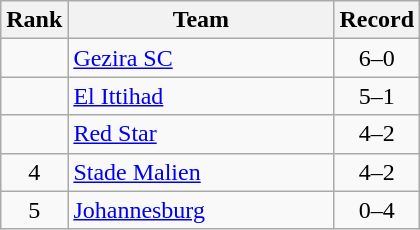<table class=wikitable style="text-align:center;">
<tr>
<th>Rank</th>
<th width=170>Team</th>
<th>Record</th>
</tr>
<tr>
<td></td>
<td align=left> <a href='#'>Gezira SC</a></td>
<td>6–0</td>
</tr>
<tr>
<td></td>
<td align=left><a href='#'>El Ittihad</a></td>
<td>5–1</td>
</tr>
<tr>
<td></td>
<td align=left> <a href='#'>Red Star</a></td>
<td>4–2</td>
</tr>
<tr>
<td>4</td>
<td align=left> <a href='#'>Stade Malien</a></td>
<td>4–2</td>
</tr>
<tr>
<td>5</td>
<td align=left> <a href='#'>Johannesburg</a></td>
<td>0–4</td>
</tr>
</table>
